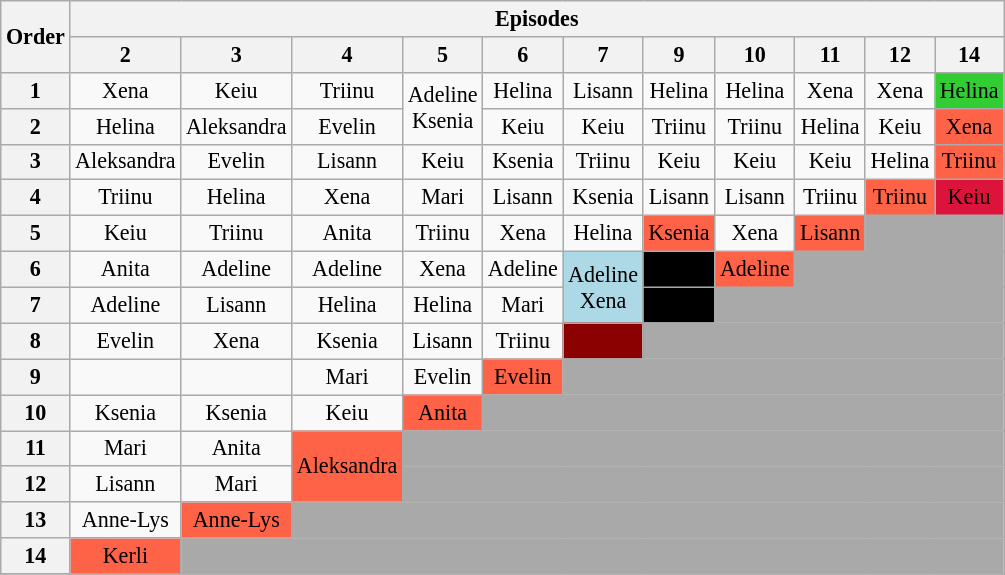<table class="wikitable" style="text-align:center; font-size:92%">
<tr>
<th rowspan=2>Order</th>
<th colspan=12>Episodes</th>
</tr>
<tr>
<th>2</th>
<th>3</th>
<th>4</th>
<th>5</th>
<th>6</th>
<th>7</th>
<th>9</th>
<th>10</th>
<th>11</th>
<th>12</th>
<th>14</th>
</tr>
<tr>
<th>1</th>
<td>Xena</td>
<td>Keiu</td>
<td>Triinu</td>
<td rowspan="2">Adeline<br>Ksenia</td>
<td>Helina</td>
<td>Lisann</td>
<td>Helina</td>
<td>Helina</td>
<td>Xena</td>
<td>Xena</td>
<td bgcolor="limegreen">Helina</td>
</tr>
<tr>
<th>2</th>
<td>Helina</td>
<td>Aleksandra</td>
<td>Evelin</td>
<td>Keiu</td>
<td>Keiu</td>
<td>Triinu</td>
<td>Triinu</td>
<td>Helina</td>
<td>Keiu</td>
<td bgcolor="tomato">Xena</td>
</tr>
<tr>
<th>3</th>
<td>Aleksandra</td>
<td>Evelin</td>
<td>Lisann</td>
<td>Keiu</td>
<td>Ksenia</td>
<td>Triinu</td>
<td>Keiu</td>
<td>Keiu</td>
<td>Keiu</td>
<td>Helina</td>
<td bgcolor="tomato">Triinu</td>
</tr>
<tr>
<th>4</th>
<td>Triinu</td>
<td>Helina</td>
<td>Xena</td>
<td>Mari</td>
<td>Lisann</td>
<td>Ksenia</td>
<td>Lisann</td>
<td>Lisann</td>
<td>Triinu</td>
<td bgcolor="tomato">Triinu</td>
<td bgcolor="crimson"><span>Keiu</span></td>
</tr>
<tr>
<th>5</th>
<td>Keiu</td>
<td>Triinu</td>
<td>Anita</td>
<td>Triinu</td>
<td>Xena</td>
<td>Helina</td>
<td bgcolor="tomato">Ksenia</td>
<td>Xena</td>
<td bgcolor="tomato">Lisann</td>
<td bgcolor="darkgray" colspan=3></td>
</tr>
<tr>
<th>6</th>
<td>Anita</td>
<td>Adeline</td>
<td>Adeline</td>
<td>Xena</td>
<td>Adeline</td>
<td rowspan="2" bgcolor="lightblue">Adeline<br>Xena</td>
<td style="background:black;"></td>
<td bgcolor="tomato">Adeline</td>
<td bgcolor="darkgray" colspan=4></td>
</tr>
<tr>
<th>7</th>
<td>Adeline</td>
<td>Lisann</td>
<td>Helina</td>
<td>Helina</td>
<td>Mari</td>
<td style="background:black;"></td>
<td bgcolor="darkgray" colspan=5></td>
</tr>
<tr>
<th>8</th>
<td>Evelin</td>
<td>Xena</td>
<td>Ksenia</td>
<td>Lisann</td>
<td>Triinu</td>
<td bgcolor="darkred"></td>
<td bgcolor="darkgray" colspan=6></td>
</tr>
<tr>
<th>9</th>
<td></td>
<td></td>
<td>Mari</td>
<td>Evelin</td>
<td bgcolor="tomato">Evelin</td>
<td bgcolor="darkgray" colspan=7></td>
</tr>
<tr>
<th>10</th>
<td>Ksenia</td>
<td>Ksenia</td>
<td>Keiu</td>
<td bgcolor="tomato">Anita</td>
<td bgcolor="darkgray" colspan=8></td>
</tr>
<tr>
<th>11</th>
<td>Mari</td>
<td>Anita</td>
<td rowspan="2" bgcolor="tomato">Aleksandra<br></td>
<td bgcolor="darkgray" colspan=9></td>
</tr>
<tr>
<th>12</th>
<td>Lisann</td>
<td>Mari</td>
<td bgcolor="darkgray" colspan=9></td>
</tr>
<tr>
<th>13</th>
<td>Anne-Lys</td>
<td bgcolor="tomato">Anne-Lys</td>
<td width="60" bgcolor="darkgray" colspan=10></td>
</tr>
<tr>
<th>14</th>
<td bgcolor="tomato">Kerli</td>
<td width="60" bgcolor="darkgray" colspan=11></td>
</tr>
<tr>
</tr>
</table>
